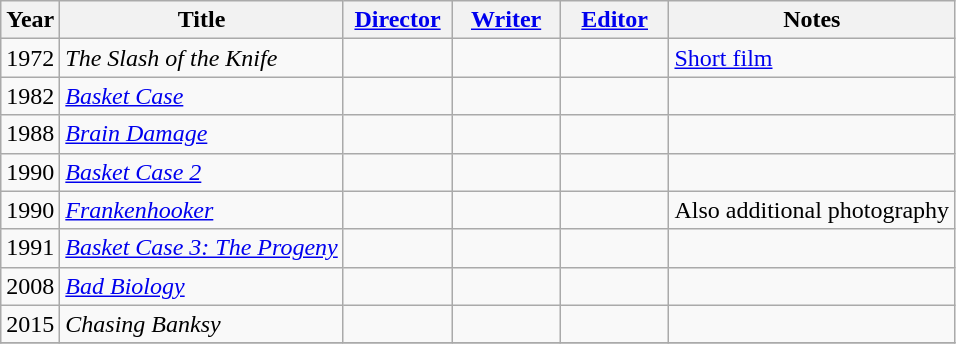<table class="wikitable">
<tr>
<th>Year</th>
<th>Title</th>
<th width="65"><a href='#'>Director</a></th>
<th width="65"><a href='#'>Writer</a></th>
<th width="65"><a href='#'>Editor</a></th>
<th>Notes</th>
</tr>
<tr>
<td>1972</td>
<td><em>The Slash of the Knife</em></td>
<td></td>
<td></td>
<td></td>
<td><a href='#'>Short film</a></td>
</tr>
<tr>
<td>1982</td>
<td><em><a href='#'>Basket Case</a></em></td>
<td></td>
<td></td>
<td></td>
<td></td>
</tr>
<tr>
<td>1988</td>
<td><em><a href='#'>Brain Damage</a></em></td>
<td></td>
<td></td>
<td></td>
<td></td>
</tr>
<tr>
<td>1990</td>
<td><em><a href='#'>Basket Case 2</a></em></td>
<td></td>
<td></td>
<td></td>
<td></td>
</tr>
<tr>
<td>1990</td>
<td><em><a href='#'>Frankenhooker</a></em></td>
<td></td>
<td></td>
<td></td>
<td>Also additional photography</td>
</tr>
<tr>
<td>1991</td>
<td><em><a href='#'>Basket Case 3: The Progeny</a></em></td>
<td></td>
<td></td>
<td></td>
<td></td>
</tr>
<tr>
<td>2008</td>
<td><em><a href='#'>Bad Biology</a></em></td>
<td></td>
<td></td>
<td></td>
<td></td>
</tr>
<tr>
<td>2015</td>
<td><em>Chasing Banksy</em></td>
<td></td>
<td></td>
<td></td>
<td></td>
</tr>
<tr>
</tr>
</table>
